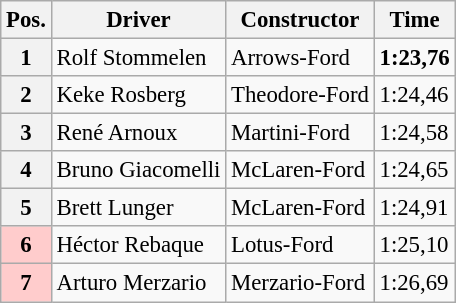<table class="wikitable sortable" style="font-size:95%;">
<tr>
<th>Pos.</th>
<th>Driver</th>
<th>Constructor</th>
<th>Time</th>
</tr>
<tr>
<th>1</th>
<td>Rolf Stommelen</td>
<td>Arrows-Ford</td>
<td><strong>1:23,76</strong></td>
</tr>
<tr>
<th>2</th>
<td>Keke Rosberg</td>
<td>Theodore-Ford</td>
<td>1:24,46</td>
</tr>
<tr>
<th>3</th>
<td>René Arnoux</td>
<td>Martini-Ford</td>
<td>1:24,58</td>
</tr>
<tr>
<th>4</th>
<td>Bruno Giacomelli</td>
<td>McLaren-Ford</td>
<td>1:24,65</td>
</tr>
<tr>
<th>5</th>
<td>Brett Lunger</td>
<td>McLaren-Ford</td>
<td>1:24,91</td>
</tr>
<tr>
<th style="background:#ffcccc;">6</th>
<td>Héctor Rebaque</td>
<td>Lotus-Ford</td>
<td>1:25,10</td>
</tr>
<tr>
<th style="background:#ffcccc;">7</th>
<td>Arturo Merzario</td>
<td>Merzario-Ford</td>
<td>1:26,69</td>
</tr>
</table>
